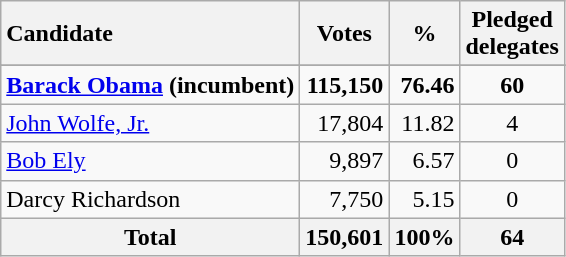<table class="wikitable sortable plainrowheaders" style="text-align:right;">
<tr>
<th style="text-align:left;">Candidate</th>
<th>Votes</th>
<th>%</th>
<th>Pledged<br>delegates</th>
</tr>
<tr>
</tr>
<tr>
<td style="text-align:left;"><strong><a href='#'>Barack Obama</a></strong> <strong>(incumbent)</strong></td>
<td><strong>115,150</strong></td>
<td><strong>76.46</strong></td>
<td style="text-align:center;"><strong>60</strong></td>
</tr>
<tr>
<td style="text-align:left;"><a href='#'>John Wolfe, Jr.</a></td>
<td>17,804</td>
<td>11.82</td>
<td style="text-align:center;">4</td>
</tr>
<tr>
<td style="text-align:left;"><a href='#'>Bob Ely</a></td>
<td>9,897</td>
<td>6.57</td>
<td style="text-align:center;">0</td>
</tr>
<tr>
<td style="text-align:left;">Darcy Richardson</td>
<td>7,750</td>
<td>5.15</td>
<td style="text-align:center;">0</td>
</tr>
<tr class="sortbottom">
<th>Total</th>
<th>150,601</th>
<th>100%</th>
<th>64</th>
</tr>
</table>
